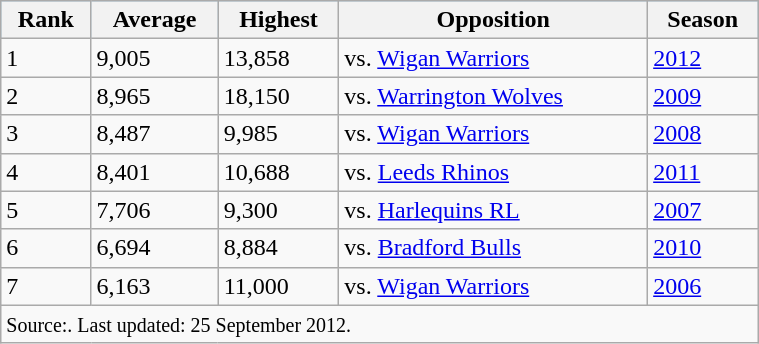<table class="wikitable" style="width:40%;">
<tr style="background:#87cefa;">
<th>Rank</th>
<th>Average</th>
<th>Highest</th>
<th>Opposition</th>
<th>Season</th>
</tr>
<tr>
<td>1</td>
<td>9,005</td>
<td>13,858</td>
<td>vs. <a href='#'>Wigan Warriors</a></td>
<td><a href='#'>2012</a></td>
</tr>
<tr>
<td>2</td>
<td>8,965</td>
<td>18,150</td>
<td>vs. <a href='#'>Warrington Wolves</a></td>
<td><a href='#'>2009</a></td>
</tr>
<tr>
<td>3</td>
<td>8,487</td>
<td>9,985</td>
<td>vs. <a href='#'>Wigan Warriors</a></td>
<td><a href='#'>2008</a></td>
</tr>
<tr>
<td>4</td>
<td>8,401</td>
<td>10,688</td>
<td>vs. <a href='#'>Leeds Rhinos</a></td>
<td><a href='#'>2011</a></td>
</tr>
<tr>
<td>5</td>
<td>7,706</td>
<td>9,300</td>
<td>vs. <a href='#'>Harlequins RL</a></td>
<td><a href='#'>2007</a></td>
</tr>
<tr>
<td>6</td>
<td>6,694</td>
<td>8,884</td>
<td>vs. <a href='#'>Bradford Bulls</a></td>
<td><a href='#'>2010</a></td>
</tr>
<tr>
<td>7</td>
<td>6,163</td>
<td>11,000</td>
<td>vs. <a href='#'>Wigan Warriors</a></td>
<td><a href='#'>2006</a></td>
</tr>
<tr>
<td colspan=5><small>Source:. Last updated: 25 September 2012.</small></td>
</tr>
</table>
